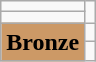<table class="wikitable">
<tr>
<td></td>
</tr>
<tr>
<td></td>
</tr>
<tr>
<td rowspan="2" bgcolor="#cc9966"><strong>Bronze</strong></td>
<td></td>
</tr>
<tr>
<td></td>
</tr>
</table>
